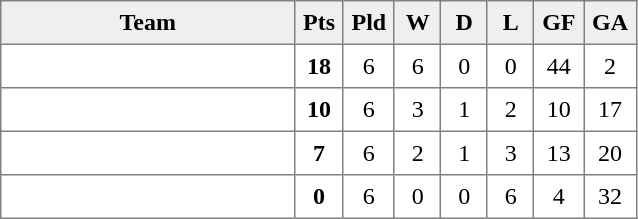<table style=border-collapse:collapse border=1 cellspacing=0 cellpadding=5>
<tr align=center bgcolor=#efefef>
<th width=185>Team</th>
<th width=20>Pts</th>
<th width=20>Pld</th>
<th width=20>W</th>
<th width=20>D</th>
<th width=20>L</th>
<th width=20>GF</th>
<th width=20>GA</th>
</tr>
<tr align=center>
<td align=left><strong></strong></td>
<td><strong>18</strong></td>
<td>6</td>
<td>6</td>
<td>0</td>
<td>0</td>
<td>44</td>
<td>2</td>
</tr>
<tr align=center>
<td align=left></td>
<td><strong>10</strong></td>
<td>6</td>
<td>3</td>
<td>1</td>
<td>2</td>
<td>10</td>
<td>17</td>
</tr>
<tr align=center>
<td align=left></td>
<td><strong>7</strong></td>
<td>6</td>
<td>2</td>
<td>1</td>
<td>3</td>
<td>13</td>
<td>20</td>
</tr>
<tr align=center>
<td align=left></td>
<td><strong>0</strong></td>
<td>6</td>
<td>0</td>
<td>0</td>
<td>6</td>
<td>4</td>
<td>32</td>
</tr>
</table>
